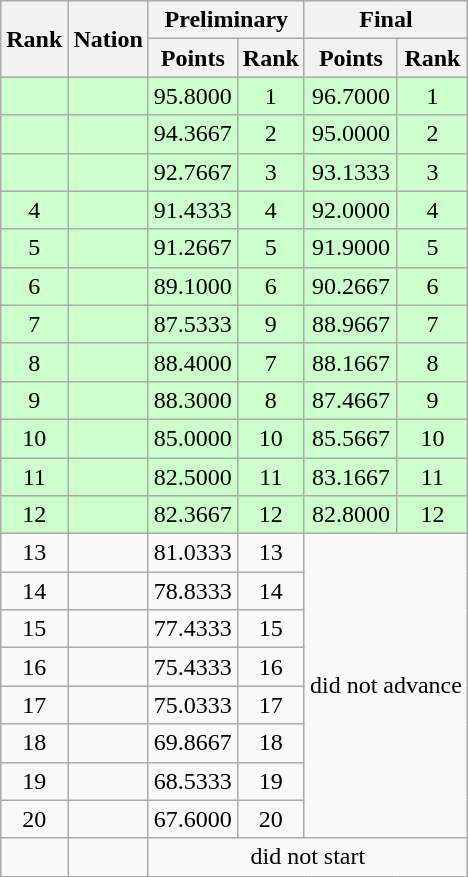<table class="wikitable sortable" style="text-align:center">
<tr>
<th rowspan=2>Rank</th>
<th rowspan=2>Nation</th>
<th colspan=2>Preliminary</th>
<th colspan=2>Final</th>
</tr>
<tr>
<th>Points</th>
<th>Rank</th>
<th>Points</th>
<th>Rank</th>
</tr>
<tr bgcolor=ccffcc>
<td></td>
<td align=left></td>
<td>95.8000</td>
<td>1</td>
<td>96.7000</td>
<td>1</td>
</tr>
<tr bgcolor=ccffcc>
<td></td>
<td align=left></td>
<td>94.3667</td>
<td>2</td>
<td>95.0000</td>
<td>2</td>
</tr>
<tr bgcolor=ccffcc>
<td></td>
<td align=left></td>
<td>92.7667</td>
<td>3</td>
<td>93.1333</td>
<td>3</td>
</tr>
<tr bgcolor=ccffcc>
<td>4</td>
<td align=left></td>
<td>91.4333</td>
<td>4</td>
<td>92.0000</td>
<td>4</td>
</tr>
<tr bgcolor=ccffcc>
<td>5</td>
<td align=left></td>
<td>91.2667</td>
<td>5</td>
<td>91.9000</td>
<td>5</td>
</tr>
<tr bgcolor=ccffcc>
<td>6</td>
<td align=left></td>
<td>89.1000</td>
<td>6</td>
<td>90.2667</td>
<td>6</td>
</tr>
<tr bgcolor=ccffcc>
<td>7</td>
<td align=left></td>
<td>87.5333</td>
<td>9</td>
<td>88.9667</td>
<td>7</td>
</tr>
<tr bgcolor=ccffcc>
<td>8</td>
<td align=left></td>
<td>88.4000</td>
<td>7</td>
<td>88.1667</td>
<td>8</td>
</tr>
<tr bgcolor=ccffcc>
<td>9</td>
<td align=left></td>
<td>88.3000</td>
<td>8</td>
<td>87.4667</td>
<td>9</td>
</tr>
<tr bgcolor=ccffcc>
<td>10</td>
<td align=left></td>
<td>85.0000</td>
<td>10</td>
<td>85.5667</td>
<td>10</td>
</tr>
<tr bgcolor=ccffcc>
<td>11</td>
<td align=left></td>
<td>82.5000</td>
<td>11</td>
<td>83.1667</td>
<td>11</td>
</tr>
<tr bgcolor=ccffcc>
<td>12</td>
<td align=left></td>
<td>82.3667</td>
<td>12</td>
<td>82.8000</td>
<td>12</td>
</tr>
<tr>
<td>13</td>
<td align=left></td>
<td>81.0333</td>
<td>13</td>
<td colspan=2 rowspan=8>did not advance</td>
</tr>
<tr>
<td>14</td>
<td align=left></td>
<td>78.8333</td>
<td>14</td>
</tr>
<tr>
<td>15</td>
<td align=left></td>
<td>77.4333</td>
<td>15</td>
</tr>
<tr>
<td>16</td>
<td align=left></td>
<td>75.4333</td>
<td>16</td>
</tr>
<tr>
<td>17</td>
<td align=left></td>
<td>75.0333</td>
<td>17</td>
</tr>
<tr>
<td>18</td>
<td align=left></td>
<td>69.8667</td>
<td>18</td>
</tr>
<tr>
<td>19</td>
<td align=left></td>
<td>68.5333</td>
<td>19</td>
</tr>
<tr>
<td>20</td>
<td align=left></td>
<td>67.6000</td>
<td>20</td>
</tr>
<tr>
<td></td>
<td align=left></td>
<td colspan=4>did not start</td>
</tr>
</table>
